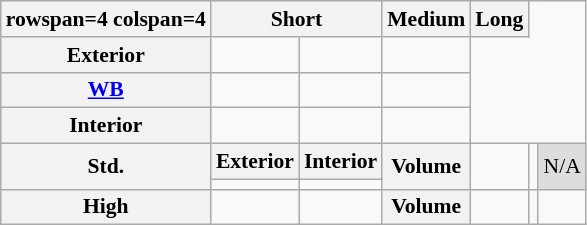<table class="wikitable" style="font-size:90%;text-align:center;">
<tr>
<th>rowspan=4 colspan=4 </th>
<th colspan=2>Short</th>
<th>Medium</th>
<th>Long</th>
</tr>
<tr>
<th>Exterior</th>
<td></td>
<td></td>
<td></td>
</tr>
<tr>
<th><a href='#'>WB</a></th>
<td></td>
<td></td>
<td></td>
</tr>
<tr>
<th>Interior</th>
<td></td>
<td></td>
<td></td>
</tr>
<tr>
<th rowspan=2>Std.</th>
<th>Exterior</th>
<th>Interior</th>
<th rowspan=2>Volume</th>
<td colspan=2 rowspan=2></td>
<td rowspan=2></td>
<td colspan=1 rowspan=2 style="background:#ddd;">N/A</td>
</tr>
<tr>
<td></td>
<td></td>
</tr>
<tr>
<th>High</th>
<td></td>
<td></td>
<th>Volume</th>
<td colspan=2></td>
<td></td>
<td></td>
</tr>
</table>
